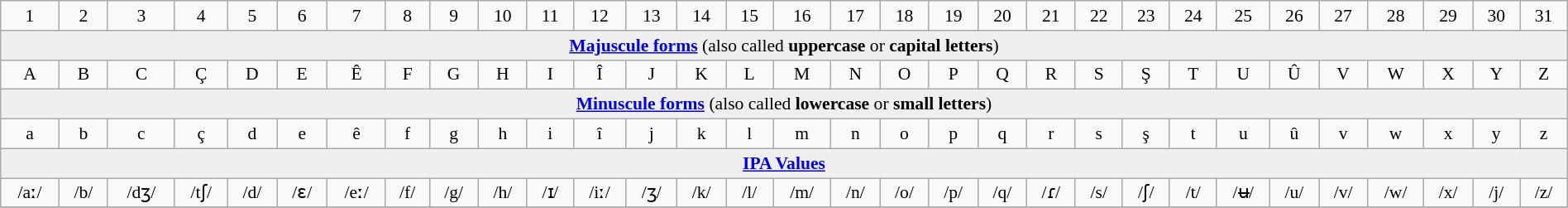<table class="wikitable" style="border-collapse:collapse; text-align: center; font-size: 90%; width: 100%;">
<tr>
<td>1</td>
<td>2</td>
<td>3</td>
<td>4</td>
<td>5</td>
<td>6</td>
<td>7</td>
<td>8</td>
<td>9</td>
<td>10</td>
<td>11</td>
<td>12</td>
<td>13</td>
<td>14</td>
<td>15</td>
<td>16</td>
<td>17</td>
<td>18</td>
<td>19</td>
<td>20</td>
<td>21</td>
<td>22</td>
<td>23</td>
<td>24</td>
<td>25</td>
<td>26</td>
<td>27</td>
<td>28</td>
<td>29</td>
<td>30</td>
<td>31</td>
</tr>
<tr>
<td bgcolor="#EFEFEF" colspan="31"><strong><a href='#'>Majuscule forms</a></strong> (also called <strong>uppercase</strong> or <strong>capital letters</strong>)</td>
</tr>
<tr>
<td>A</td>
<td>B</td>
<td>C</td>
<td>Ç</td>
<td>D</td>
<td>E</td>
<td>Ê</td>
<td>F</td>
<td>G</td>
<td>H</td>
<td>I</td>
<td>Î</td>
<td>J</td>
<td>K</td>
<td>L</td>
<td>M</td>
<td>N</td>
<td>O</td>
<td>P</td>
<td>Q</td>
<td>R</td>
<td>S</td>
<td>Ş</td>
<td>T</td>
<td>U</td>
<td>Û</td>
<td>V</td>
<td>W</td>
<td>X</td>
<td>Y</td>
<td>Z</td>
</tr>
<tr>
<td bgcolor="#EFEFEF" colspan="31"><strong><a href='#'>Minuscule forms</a></strong> (also called <strong>lowercase</strong> or <strong>small letters</strong>)</td>
</tr>
<tr>
<td>a</td>
<td>b</td>
<td>c</td>
<td>ç</td>
<td>d</td>
<td>e</td>
<td>ê</td>
<td>f</td>
<td>g</td>
<td>h</td>
<td>i</td>
<td>î</td>
<td>j</td>
<td>k</td>
<td>l</td>
<td>m</td>
<td>n</td>
<td>o</td>
<td>p</td>
<td>q</td>
<td>r</td>
<td>s</td>
<td>ş</td>
<td>t</td>
<td>u</td>
<td>û</td>
<td>v</td>
<td>w</td>
<td>x</td>
<td>y</td>
<td>z</td>
</tr>
<tr>
<td bgcolor="#EFEFEF" colspan="31"><strong><a href='#'>IPA Values</a></strong></td>
</tr>
<tr>
<td>/aː/</td>
<td>/b/</td>
<td>/dʒ/</td>
<td>/tʃ/</td>
<td>/d/</td>
<td>/ɛ/</td>
<td>/eː/</td>
<td>/f/</td>
<td>/g/</td>
<td>/h/</td>
<td>/ɪ/</td>
<td>/iː/</td>
<td>/ʒ/</td>
<td>/k/</td>
<td>/l/</td>
<td>/m/</td>
<td>/n/</td>
<td>/o/</td>
<td>/p/</td>
<td>/q/</td>
<td>/ɾ/</td>
<td>/s/</td>
<td>/ʃ/</td>
<td>/t/</td>
<td>/ʉ/</td>
<td>/u/</td>
<td>/v/</td>
<td>/w/</td>
<td>/x/</td>
<td>/j/</td>
<td>/z/</td>
</tr>
<tr>
</tr>
</table>
